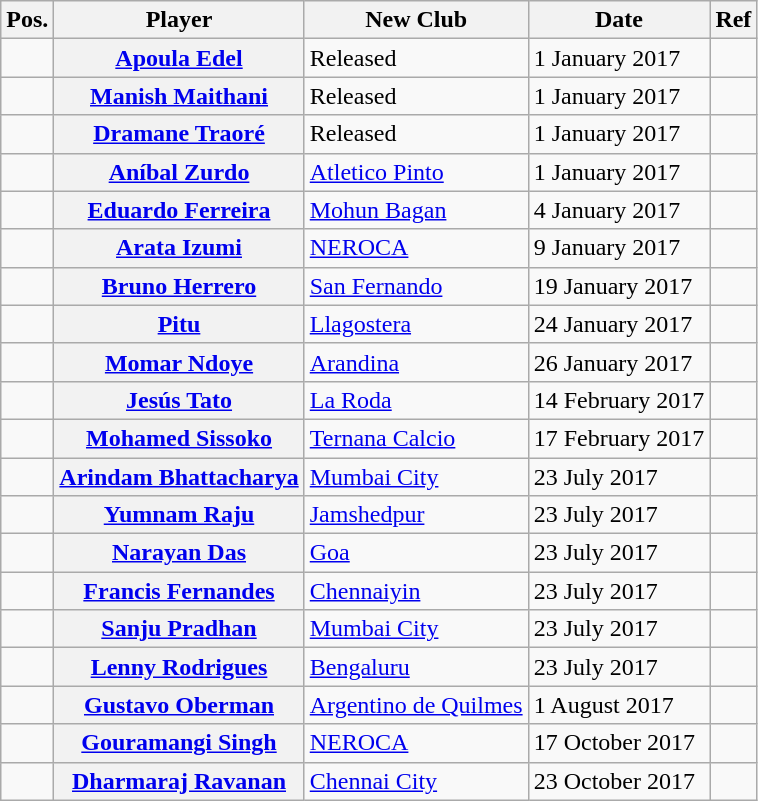<table class="wikitable plainrowheaders" style="text-align:center; text-align:left">
<tr>
<th scope="col">Pos.</th>
<th scope="col">Player</th>
<th scope="col">New Club</th>
<th scope="col">Date</th>
<th scope="col">Ref</th>
</tr>
<tr>
<td></td>
<th scope="row"> <a href='#'>Apoula Edel</a></th>
<td>Released</td>
<td>1 January 2017</td>
<td></td>
</tr>
<tr>
<td></td>
<th scope="row"> <a href='#'>Manish Maithani</a></th>
<td>Released</td>
<td>1 January 2017</td>
<td></td>
</tr>
<tr>
<td></td>
<th scope="row"> <a href='#'>Dramane Traoré</a></th>
<td>Released</td>
<td>1 January 2017</td>
<td></td>
</tr>
<tr>
<td></td>
<th scope="row"> <a href='#'>Aníbal Zurdo</a></th>
<td> <a href='#'>Atletico Pinto</a></td>
<td>1 January 2017</td>
<td></td>
</tr>
<tr>
<td></td>
<th scope="row"> <a href='#'>Eduardo Ferreira</a></th>
<td><a href='#'>Mohun Bagan</a></td>
<td>4 January 2017</td>
<td></td>
</tr>
<tr>
<td></td>
<th scope="row"> <a href='#'>Arata Izumi</a></th>
<td><a href='#'>NEROCA</a></td>
<td>9 January 2017</td>
<td></td>
</tr>
<tr>
<td></td>
<th scope="row"> <a href='#'>Bruno Herrero</a></th>
<td> <a href='#'>San Fernando</a></td>
<td>19 January 2017</td>
<td></td>
</tr>
<tr>
<td></td>
<th scope="row"> <a href='#'>Pitu</a></th>
<td> <a href='#'>Llagostera</a></td>
<td>24 January 2017</td>
<td></td>
</tr>
<tr>
<td></td>
<th scope="row"> <a href='#'>Momar Ndoye</a></th>
<td> <a href='#'>Arandina</a></td>
<td>26 January 2017</td>
<td></td>
</tr>
<tr>
<td></td>
<th scope="row"> <a href='#'>Jesús Tato</a></th>
<td> <a href='#'>La Roda</a></td>
<td>14 February 2017</td>
<td></td>
</tr>
<tr>
<td></td>
<th scope="row"> <a href='#'>Mohamed Sissoko</a></th>
<td> <a href='#'>Ternana Calcio</a></td>
<td>17 February 2017</td>
<td></td>
</tr>
<tr>
<td></td>
<th scope="row"> <a href='#'>Arindam Bhattacharya</a></th>
<td><a href='#'>Mumbai City</a></td>
<td>23 July 2017</td>
<td></td>
</tr>
<tr>
<td></td>
<th scope="row"> <a href='#'>Yumnam Raju</a></th>
<td><a href='#'>Jamshedpur</a></td>
<td>23 July 2017</td>
<td></td>
</tr>
<tr>
<td></td>
<th scope="row"> <a href='#'>Narayan Das</a></th>
<td><a href='#'>Goa</a></td>
<td>23 July 2017</td>
<td></td>
</tr>
<tr>
<td></td>
<th scope="row"> <a href='#'>Francis Fernandes</a></th>
<td><a href='#'>Chennaiyin</a></td>
<td>23 July 2017</td>
<td></td>
</tr>
<tr>
<td></td>
<th scope="row"> <a href='#'>Sanju Pradhan</a></th>
<td><a href='#'>Mumbai City</a></td>
<td>23 July 2017</td>
<td></td>
</tr>
<tr>
<td></td>
<th scope="row"> <a href='#'>Lenny Rodrigues</a></th>
<td><a href='#'>Bengaluru</a></td>
<td>23 July 2017</td>
<td></td>
</tr>
<tr>
<td></td>
<th scope="row"> <a href='#'>Gustavo Oberman</a></th>
<td> <a href='#'>Argentino de Quilmes</a></td>
<td>1 August 2017</td>
<td></td>
</tr>
<tr>
<td></td>
<th scope="row"> <a href='#'>Gouramangi Singh</a></th>
<td><a href='#'>NEROCA</a></td>
<td>17 October 2017</td>
<td></td>
</tr>
<tr>
<td></td>
<th scope="row"> <a href='#'>Dharmaraj Ravanan</a></th>
<td><a href='#'>Chennai City</a></td>
<td>23 October 2017</td>
<td></td>
</tr>
</table>
